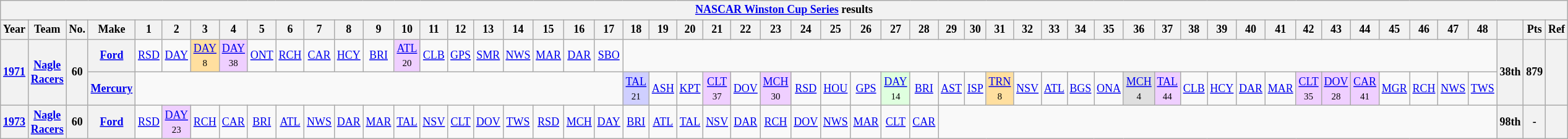<table class="wikitable" style="text-align:center; font-size:75%">
<tr>
<th colspan="68"><a href='#'>NASCAR Winston Cup Series</a> results</th>
</tr>
<tr>
<th>Year</th>
<th>Team</th>
<th>No.</th>
<th>Make</th>
<th>1</th>
<th>2</th>
<th>3</th>
<th>4</th>
<th>5</th>
<th>6</th>
<th>7</th>
<th>8</th>
<th>9</th>
<th>10</th>
<th>11</th>
<th>12</th>
<th>13</th>
<th>14</th>
<th>15</th>
<th>16</th>
<th>17</th>
<th>18</th>
<th>19</th>
<th>20</th>
<th>21</th>
<th>22</th>
<th>23</th>
<th>24</th>
<th>25</th>
<th>26</th>
<th>27</th>
<th>28</th>
<th>29</th>
<th>30</th>
<th>31</th>
<th>32</th>
<th>33</th>
<th>34</th>
<th>35</th>
<th>36</th>
<th>37</th>
<th>38</th>
<th>39</th>
<th>40</th>
<th>41</th>
<th>42</th>
<th>43</th>
<th>44</th>
<th>45</th>
<th>46</th>
<th>47</th>
<th>48</th>
<th></th>
<th>Pts</th>
<th>Ref</th>
</tr>
<tr>
<th rowspan=2><a href='#'>1971</a></th>
<th rowspan=2><a href='#'>Nagle Racers</a></th>
<th rowspan=2>60</th>
<th><a href='#'>Ford</a></th>
<td><a href='#'>RSD</a></td>
<td><a href='#'>DAY</a></td>
<td style="background:#FFDF9F;"><a href='#'>DAY</a><br><small>8</small></td>
<td style="background:#EFCFFF;"><a href='#'>DAY</a><br><small>38</small></td>
<td><a href='#'>ONT</a></td>
<td><a href='#'>RCH</a></td>
<td><a href='#'>CAR</a></td>
<td><a href='#'>HCY</a></td>
<td><a href='#'>BRI</a></td>
<td style="background:#EFCFFF;"><a href='#'>ATL</a><br><small>20</small></td>
<td><a href='#'>CLB</a></td>
<td><a href='#'>GPS</a></td>
<td><a href='#'>SMR</a></td>
<td><a href='#'>NWS</a></td>
<td><a href='#'>MAR</a></td>
<td><a href='#'>DAR</a></td>
<td><a href='#'>SBO</a></td>
<td colspan=31></td>
<th rowspan=2>38th</th>
<th rowspan=2>879</th>
<th rowspan=2></th>
</tr>
<tr>
<th><a href='#'>Mercury</a></th>
<td colspan=17></td>
<td style="background:#CFCFFF;"><a href='#'>TAL</a><br><small>21</small></td>
<td><a href='#'>ASH</a></td>
<td><a href='#'>KPT</a></td>
<td style="background:#EFCFFF;"><a href='#'>CLT</a><br><small>37</small></td>
<td><a href='#'>DOV</a></td>
<td style="background:#EFCFFF;"><a href='#'>MCH</a><br><small>30</small></td>
<td><a href='#'>RSD</a></td>
<td><a href='#'>HOU</a></td>
<td><a href='#'>GPS</a></td>
<td style="background:#DFFFDF;"><a href='#'>DAY</a><br><small>14</small></td>
<td><a href='#'>BRI</a></td>
<td><a href='#'>AST</a></td>
<td><a href='#'>ISP</a></td>
<td style="background:#FFDF9F;"><a href='#'>TRN</a><br><small>8</small></td>
<td><a href='#'>NSV</a></td>
<td><a href='#'>ATL</a></td>
<td><a href='#'>BGS</a></td>
<td><a href='#'>ONA</a></td>
<td style="background:#DFDFDF;"><a href='#'>MCH</a><br><small>4</small></td>
<td style="background:#EFCFFF;"><a href='#'>TAL</a><br><small>44</small></td>
<td><a href='#'>CLB</a></td>
<td><a href='#'>HCY</a></td>
<td><a href='#'>DAR</a></td>
<td><a href='#'>MAR</a></td>
<td style="background:#EFCFFF;"><a href='#'>CLT</a><br><small>35</small></td>
<td style="background:#EFCFFF;"><a href='#'>DOV</a><br><small>28</small></td>
<td style="background:#EFCFFF;"><a href='#'>CAR</a><br><small>41</small></td>
<td><a href='#'>MGR</a></td>
<td><a href='#'>RCH</a></td>
<td><a href='#'>NWS</a></td>
<td><a href='#'>TWS</a></td>
</tr>
<tr>
<th><a href='#'>1973</a></th>
<th><a href='#'>Nagle Racers</a></th>
<th>60</th>
<th><a href='#'>Ford</a></th>
<td><a href='#'>RSD</a></td>
<td style="background:#EFCFFF;"><a href='#'>DAY</a><br><small>23</small></td>
<td><a href='#'>RCH</a></td>
<td><a href='#'>CAR</a></td>
<td><a href='#'>BRI</a></td>
<td><a href='#'>ATL</a></td>
<td><a href='#'>NWS</a></td>
<td><a href='#'>DAR</a></td>
<td><a href='#'>MAR</a></td>
<td><a href='#'>TAL</a></td>
<td><a href='#'>NSV</a></td>
<td><a href='#'>CLT</a></td>
<td><a href='#'>DOV</a></td>
<td><a href='#'>TWS</a></td>
<td><a href='#'>RSD</a></td>
<td><a href='#'>MCH</a></td>
<td><a href='#'>DAY</a></td>
<td><a href='#'>BRI</a></td>
<td><a href='#'>ATL</a></td>
<td><a href='#'>TAL</a></td>
<td><a href='#'>NSV</a></td>
<td><a href='#'>DAR</a></td>
<td><a href='#'>RCH</a></td>
<td><a href='#'>DOV</a></td>
<td><a href='#'>NWS</a></td>
<td><a href='#'>MAR</a></td>
<td><a href='#'>CLT</a></td>
<td><a href='#'>CAR</a></td>
<td colspan=20></td>
<th>98th</th>
<th>-</th>
<th></th>
</tr>
</table>
